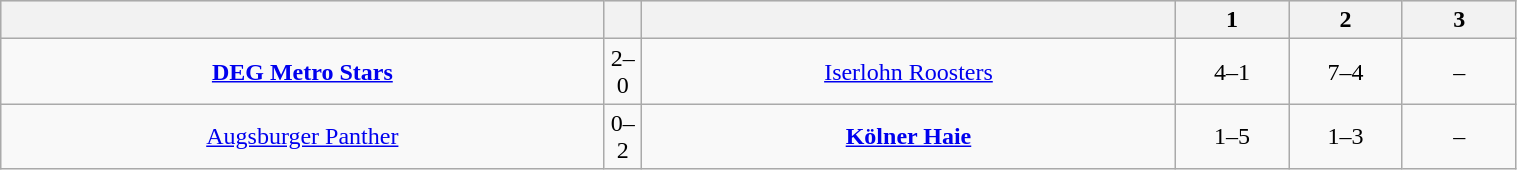<table class="wikitable" width="80%">
<tr style="background-color:#e0e0e0;">
<th style="width:22,5%;"></th>
<th style="width:2.5%;"></th>
<th style="width:22,5%;"></th>
<th style="width:7.5%;">1</th>
<th style="width:7.5%;">2</th>
<th style="width:7.5%;">3</th>
</tr>
<tr align="center">
<td><strong><a href='#'>DEG Metro Stars</a></strong></td>
<td>2–0</td>
<td><a href='#'>Iserlohn Roosters</a></td>
<td>4–1</td>
<td>7–4</td>
<td>–</td>
</tr>
<tr align="center">
<td><a href='#'>Augsburger Panther</a></td>
<td>0–2</td>
<td><strong><a href='#'>Kölner Haie</a></strong></td>
<td>1–5</td>
<td>1–3</td>
<td>–</td>
</tr>
</table>
